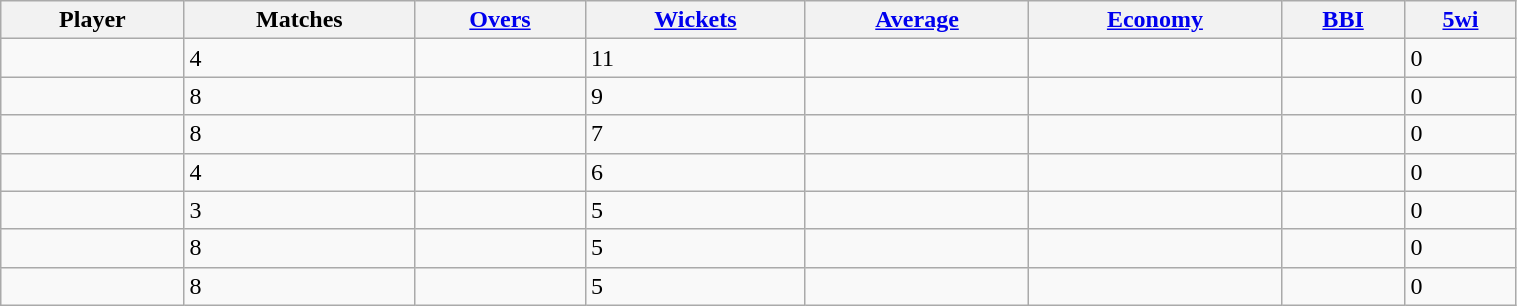<table class="wikitable sortable" style="width:80%;">
<tr>
<th>Player</th>
<th>Matches</th>
<th><a href='#'>Overs</a></th>
<th><a href='#'>Wickets</a></th>
<th><a href='#'>Average</a></th>
<th><a href='#'>Economy</a></th>
<th><a href='#'>BBI</a></th>
<th><a href='#'>5wi</a></th>
</tr>
<tr>
<td></td>
<td>4</td>
<td></td>
<td>11</td>
<td></td>
<td></td>
<td></td>
<td>0</td>
</tr>
<tr>
<td></td>
<td>8</td>
<td></td>
<td>9</td>
<td></td>
<td></td>
<td></td>
<td>0</td>
</tr>
<tr>
<td></td>
<td>8</td>
<td></td>
<td>7</td>
<td></td>
<td></td>
<td></td>
<td>0</td>
</tr>
<tr>
<td></td>
<td>4</td>
<td></td>
<td>6</td>
<td></td>
<td></td>
<td></td>
<td>0</td>
</tr>
<tr>
<td></td>
<td>3</td>
<td></td>
<td>5</td>
<td></td>
<td></td>
<td></td>
<td>0</td>
</tr>
<tr>
<td></td>
<td>8</td>
<td></td>
<td>5</td>
<td></td>
<td></td>
<td></td>
<td>0</td>
</tr>
<tr>
<td></td>
<td>8</td>
<td></td>
<td>5</td>
<td></td>
<td></td>
<td></td>
<td>0</td>
</tr>
</table>
